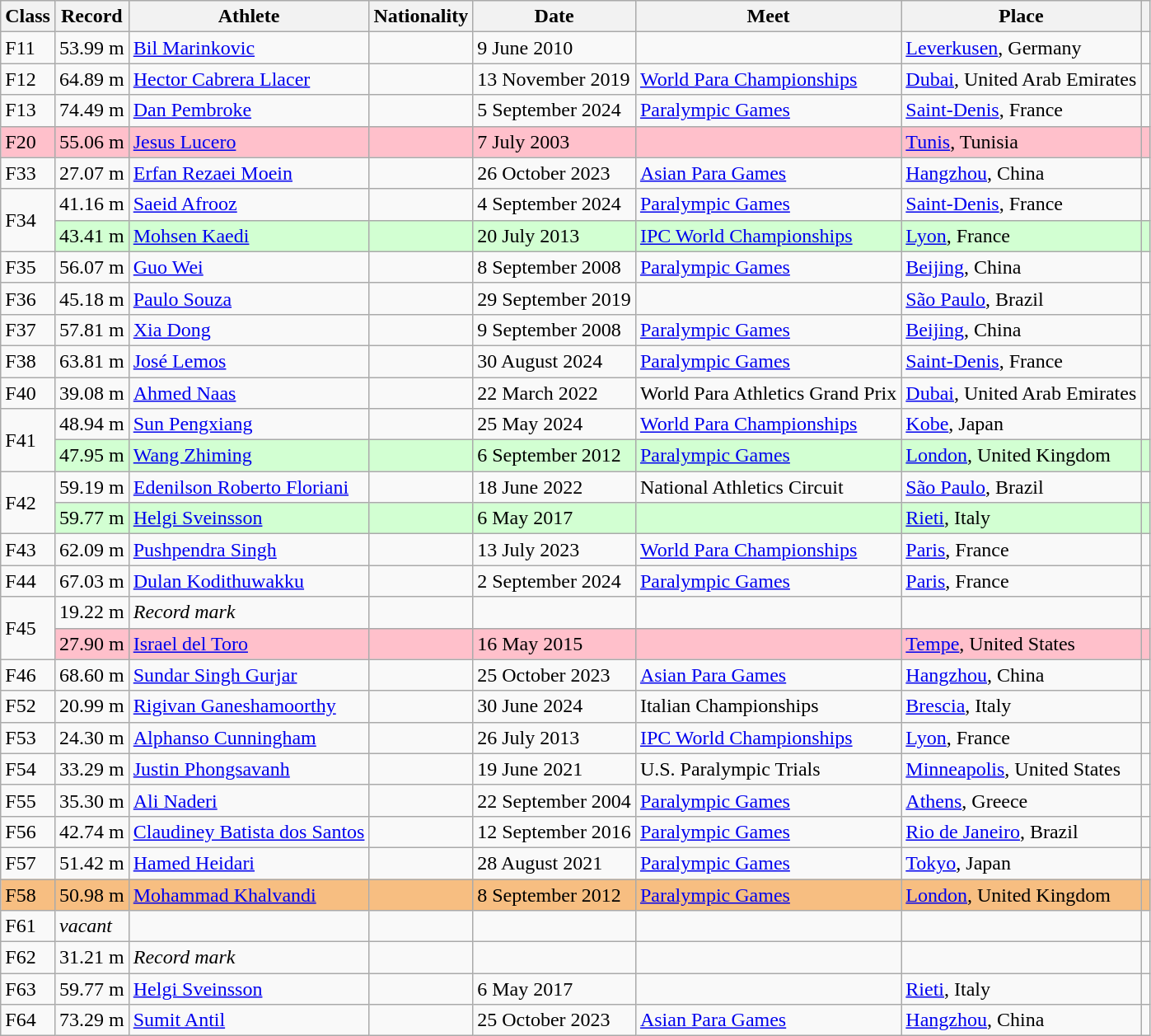<table class="wikitable">
<tr>
<th>Class</th>
<th>Record</th>
<th>Athlete</th>
<th>Nationality</th>
<th>Date</th>
<th>Meet</th>
<th>Place</th>
<th></th>
</tr>
<tr>
<td>F11</td>
<td>53.99 m</td>
<td><a href='#'>Bil Marinkovic</a></td>
<td></td>
<td>9 June 2010</td>
<td></td>
<td><a href='#'>Leverkusen</a>, Germany</td>
<td></td>
</tr>
<tr>
<td>F12</td>
<td>64.89 m</td>
<td><a href='#'>Hector Cabrera Llacer</a></td>
<td></td>
<td>13 November 2019</td>
<td><a href='#'>World Para Championships</a></td>
<td><a href='#'>Dubai</a>, United Arab Emirates</td>
<td></td>
</tr>
<tr>
<td>F13</td>
<td>74.49 m</td>
<td><a href='#'>Dan Pembroke</a></td>
<td></td>
<td>5 September 2024</td>
<td><a href='#'>Paralympic Games</a></td>
<td><a href='#'>Saint-Denis</a>, France</td>
<td></td>
</tr>
<tr style="background:pink">
<td>F20</td>
<td>55.06 m</td>
<td><a href='#'>Jesus Lucero</a></td>
<td></td>
<td>7 July 2003</td>
<td></td>
<td><a href='#'>Tunis</a>, Tunisia</td>
<td></td>
</tr>
<tr>
<td>F33</td>
<td>27.07 m</td>
<td><a href='#'>Erfan Rezaei Moein</a></td>
<td></td>
<td>26 October 2023</td>
<td><a href='#'>Asian Para Games</a></td>
<td><a href='#'>Hangzhou</a>, China</td>
<td></td>
</tr>
<tr>
<td rowspan="2">F34</td>
<td>41.16 m</td>
<td><a href='#'>Saeid Afrooz</a></td>
<td></td>
<td>4 September 2024</td>
<td><a href='#'>Paralympic Games</a></td>
<td><a href='#'>Saint-Denis</a>, France</td>
<td></td>
</tr>
<tr bgcolor=#D2FFD2>
<td>43.41 m</td>
<td><a href='#'>Mohsen Kaedi</a></td>
<td></td>
<td>20 July 2013</td>
<td><a href='#'>IPC World Championships</a></td>
<td><a href='#'>Lyon</a>, France</td>
<td></td>
</tr>
<tr>
<td>F35</td>
<td>56.07 m</td>
<td><a href='#'>Guo Wei</a></td>
<td></td>
<td>8 September 2008</td>
<td><a href='#'>Paralympic Games</a></td>
<td><a href='#'>Beijing</a>, China</td>
<td></td>
</tr>
<tr>
<td>F36</td>
<td>45.18 m</td>
<td><a href='#'>Paulo Souza</a></td>
<td></td>
<td>29 September 2019</td>
<td></td>
<td><a href='#'>São Paulo</a>, Brazil</td>
<td></td>
</tr>
<tr>
<td>F37</td>
<td>57.81 m</td>
<td><a href='#'>Xia Dong</a></td>
<td></td>
<td>9 September 2008</td>
<td><a href='#'>Paralympic Games</a></td>
<td><a href='#'>Beijing</a>, China</td>
<td></td>
</tr>
<tr>
<td>F38</td>
<td>63.81 m</td>
<td><a href='#'>José Lemos</a></td>
<td></td>
<td>30 August 2024</td>
<td><a href='#'>Paralympic Games</a></td>
<td><a href='#'>Saint-Denis</a>, France</td>
<td></td>
</tr>
<tr>
<td>F40</td>
<td>39.08 m</td>
<td><a href='#'>Ahmed Naas</a></td>
<td></td>
<td>22 March 2022</td>
<td>World Para Athletics Grand Prix</td>
<td><a href='#'>Dubai</a>, United Arab Emirates</td>
<td></td>
</tr>
<tr>
<td rowspan="2">F41</td>
<td>48.94 m</td>
<td><a href='#'>Sun Pengxiang</a></td>
<td></td>
<td>25 May 2024</td>
<td><a href='#'>World Para Championships</a></td>
<td><a href='#'>Kobe</a>, Japan</td>
<td></td>
</tr>
<tr bgcolor=#D2FFD2>
<td>47.95 m</td>
<td><a href='#'>Wang Zhiming</a></td>
<td></td>
<td>6 September 2012</td>
<td><a href='#'>Paralympic Games</a></td>
<td><a href='#'>London</a>, United Kingdom</td>
<td></td>
</tr>
<tr>
<td rowspan=2>F42</td>
<td>59.19 m</td>
<td><a href='#'>Edenilson Roberto Floriani</a></td>
<td></td>
<td>18 June 2022</td>
<td>National Athletics Circuit</td>
<td><a href='#'>São Paulo</a>, Brazil</td>
<td></td>
</tr>
<tr bgcolor=#D2FFD2>
<td>59.77 m</td>
<td><a href='#'>Helgi Sveinsson</a></td>
<td></td>
<td>6 May 2017</td>
<td></td>
<td><a href='#'>Rieti</a>, Italy</td>
<td></td>
</tr>
<tr>
<td>F43</td>
<td>62.09 m</td>
<td><a href='#'>Pushpendra Singh</a></td>
<td></td>
<td>13 July 2023</td>
<td><a href='#'>World Para Championships</a></td>
<td><a href='#'>Paris</a>, France</td>
<td></td>
</tr>
<tr>
<td>F44</td>
<td>67.03 m</td>
<td><a href='#'>Dulan Kodithuwakku</a></td>
<td></td>
<td>2 September 2024</td>
<td><a href='#'>Paralympic Games</a></td>
<td><a href='#'>Paris</a>, France</td>
<td></td>
</tr>
<tr>
<td rowspan=2>F45</td>
<td>19.22 m</td>
<td><em>Record mark</em></td>
<td></td>
<td></td>
<td></td>
<td></td>
<td></td>
</tr>
<tr style="background:pink">
<td>27.90 m</td>
<td><a href='#'>Israel del Toro</a></td>
<td></td>
<td>16 May 2015</td>
<td></td>
<td><a href='#'>Tempe</a>, United States</td>
<td></td>
</tr>
<tr>
<td>F46</td>
<td>68.60 m</td>
<td><a href='#'>Sundar Singh Gurjar</a></td>
<td></td>
<td>25 October 2023</td>
<td><a href='#'>Asian Para Games</a></td>
<td><a href='#'>Hangzhou</a>, China</td>
<td></td>
</tr>
<tr>
<td>F52</td>
<td>20.99 m</td>
<td><a href='#'>Rigivan Ganeshamoorthy</a></td>
<td></td>
<td>30 June 2024</td>
<td>Italian Championships</td>
<td><a href='#'>Brescia</a>, Italy</td>
<td></td>
</tr>
<tr>
<td>F53</td>
<td>24.30 m</td>
<td><a href='#'>Alphanso Cunningham</a></td>
<td></td>
<td>26 July 2013</td>
<td><a href='#'>IPC World Championships</a></td>
<td><a href='#'>Lyon</a>, France</td>
<td></td>
</tr>
<tr>
<td>F54</td>
<td>33.29 m</td>
<td><a href='#'>Justin Phongsavanh</a></td>
<td></td>
<td>19 June 2021</td>
<td>U.S. Paralympic Trials</td>
<td><a href='#'>Minneapolis</a>, United States</td>
<td></td>
</tr>
<tr>
<td>F55</td>
<td>35.30 m</td>
<td><a href='#'>Ali Naderi</a></td>
<td></td>
<td>22 September 2004</td>
<td><a href='#'>Paralympic Games</a></td>
<td><a href='#'>Athens</a>, Greece</td>
<td></td>
</tr>
<tr>
<td>F56</td>
<td>42.74 m</td>
<td><a href='#'>Claudiney Batista dos Santos</a></td>
<td></td>
<td>12 September 2016</td>
<td><a href='#'>Paralympic Games</a></td>
<td><a href='#'>Rio de Janeiro</a>, Brazil</td>
<td></td>
</tr>
<tr>
<td>F57</td>
<td>51.42 m</td>
<td><a href='#'>Hamed Heidari</a></td>
<td></td>
<td>28 August 2021</td>
<td><a href='#'>Paralympic Games</a></td>
<td><a href='#'>Tokyo</a>, Japan</td>
<td></td>
</tr>
<tr bgcolor=#F7BE81>
<td>F58</td>
<td>50.98 m</td>
<td><a href='#'>Mohammad Khalvandi</a></td>
<td></td>
<td>8 September 2012</td>
<td><a href='#'>Paralympic Games</a></td>
<td><a href='#'>London</a>, United Kingdom</td>
<td></td>
</tr>
<tr>
<td>F61</td>
<td><em>vacant</em></td>
<td></td>
<td></td>
<td></td>
<td></td>
<td></td>
<td></td>
</tr>
<tr>
<td>F62</td>
<td>31.21 m</td>
<td><em>Record mark</em></td>
<td></td>
<td></td>
<td></td>
<td></td>
<td></td>
</tr>
<tr>
<td>F63</td>
<td>59.77 m</td>
<td><a href='#'>Helgi Sveinsson</a></td>
<td></td>
<td>6 May 2017</td>
<td></td>
<td><a href='#'>Rieti</a>, Italy</td>
<td></td>
</tr>
<tr>
<td>F64</td>
<td>73.29 m</td>
<td><a href='#'>Sumit Antil</a></td>
<td></td>
<td>25 October 2023</td>
<td><a href='#'>Asian Para Games</a></td>
<td><a href='#'>Hangzhou</a>, China</td>
<td></td>
</tr>
</table>
